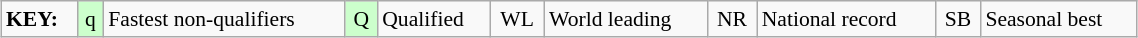<table class="wikitable" style="margin:0.5em auto; font-size:90%;position:relative;" width=60%>
<tr>
<td><strong>KEY:</strong></td>
<td bgcolor=ccffcc align=center>q</td>
<td>Fastest non-qualifiers</td>
<td bgcolor=ccffcc align=center>Q</td>
<td>Qualified</td>
<td align=center>WL</td>
<td>World leading</td>
<td align=center>NR</td>
<td>National record</td>
<td align=center>SB</td>
<td>Seasonal best</td>
</tr>
</table>
